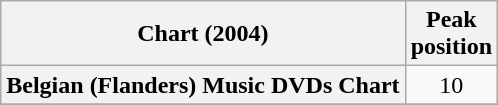<table class="wikitable plainrowheaders sortable" style="text-align:center;" border="1">
<tr>
<th scope="col">Chart (2004)</th>
<th scope="col">Peak<br>position</th>
</tr>
<tr>
<th scope="row">Belgian (Flanders) Music DVDs Chart</th>
<td>10</td>
</tr>
<tr>
</tr>
</table>
